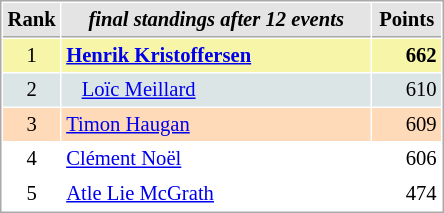<table cellspacing="1" cellpadding="3" style="border:1px solid #AAAAAA;font-size:86%">
<tr style="background-color: #E4E4E4;">
<th style="border-bottom:1px solid #AAAAAA; width: 10px;">Rank</th>
<th style="border-bottom:1px solid #AAAAAA; width: 200px;"><em>final standings after 12 events</em></th>
<th style="border-bottom:1px solid #AAAAAA; width: 40px;">Points</th>
</tr>
<tr style="background:#f7f6a8;">
<td align=center>1</td>
<td> <strong><a href='#'>Henrik Kristoffersen</a></strong> </td>
<td align=right><strong>662</strong></td>
</tr>
<tr style="background:#dce5e5;">
<td align=center>2</td>
<td>   <a href='#'>Loïc Meillard</a></td>
<td align=right>610</td>
</tr>
<tr style="background:#ffdab9;">
<td align=center>3</td>
<td> <a href='#'>Timon Haugan</a></td>
<td align=right>609</td>
</tr>
<tr>
<td align=center>4</td>
<td> <a href='#'>Clément Noël</a></td>
<td align=right>606</td>
</tr>
<tr>
<td align=center>5</td>
<td> <a href='#'>Atle Lie McGrath</a></td>
<td align=right>474</td>
</tr>
</table>
